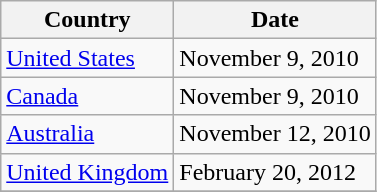<table class="wikitable">
<tr>
<th scope="col">Country</th>
<th scope="col">Date</th>
</tr>
<tr>
<td><a href='#'>United States</a></td>
<td>November 9, 2010</td>
</tr>
<tr>
<td><a href='#'>Canada</a></td>
<td>November 9, 2010</td>
</tr>
<tr>
<td><a href='#'>Australia</a></td>
<td>November 12, 2010</td>
</tr>
<tr>
<td><a href='#'>United Kingdom</a></td>
<td>February 20, 2012</td>
</tr>
<tr>
</tr>
</table>
